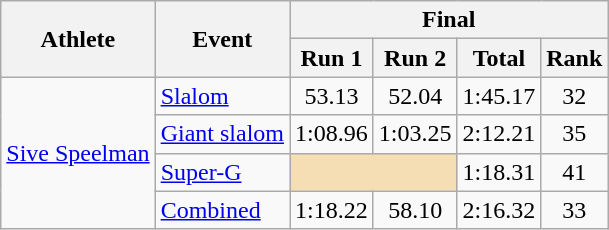<table class="wikitable">
<tr>
<th rowspan="2">Athlete</th>
<th rowspan="2">Event</th>
<th colspan="4">Final</th>
</tr>
<tr>
<th>Run 1</th>
<th>Run 2</th>
<th>Total</th>
<th>Rank</th>
</tr>
<tr>
<td rowspan=4><a href='#'>Sive Speelman</a></td>
<td><a href='#'>Slalom</a></td>
<td align="center">53.13</td>
<td align="center">52.04</td>
<td align="center">1:45.17</td>
<td align="center">32</td>
</tr>
<tr>
<td><a href='#'>Giant slalom</a></td>
<td align="center">1:08.96</td>
<td align="center">1:03.25</td>
<td align="center">2:12.21</td>
<td align="center">35</td>
</tr>
<tr>
<td><a href='#'>Super-G</a></td>
<td colspan=2 bgcolor="wheat"></td>
<td align="center">1:18.31</td>
<td align="center">41</td>
</tr>
<tr>
<td><a href='#'>Combined</a></td>
<td align="center">1:18.22</td>
<td align="center">58.10</td>
<td align="center">2:16.32</td>
<td align="center">33</td>
</tr>
</table>
